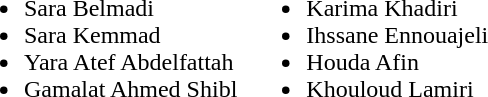<table border="0" cellpadding="2">
<tr valign="top">
<td><br><ul><li> Sara Belmadi</li><li> Sara Kemmad</li><li> Yara Atef Abdelfattah</li><li> Gamalat Ahmed Shibl</li></ul></td>
<td><br><ul><li> Karima Khadiri</li><li> Ihssane Ennouajeli</li><li> Houda Afin</li><li> Khouloud Lamiri</li></ul></td>
</tr>
</table>
